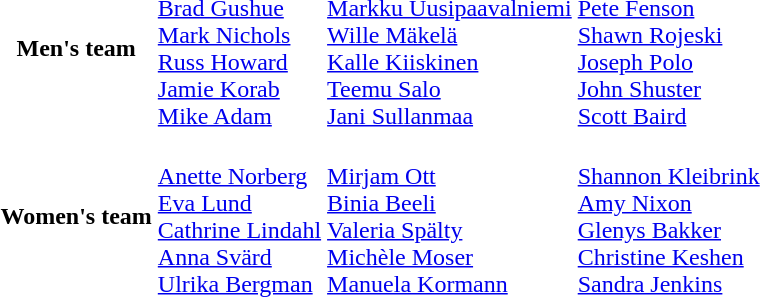<table>
<tr>
<th scope="row">Men's team<br></th>
<td><br><a href='#'>Brad Gushue</a><br><a href='#'>Mark Nichols</a><br><a href='#'>Russ Howard</a><br><a href='#'>Jamie Korab</a><br><a href='#'>Mike Adam</a></td>
<td><br><a href='#'>Markku Uusipaavalniemi</a><br><a href='#'>Wille Mäkelä</a><br><a href='#'>Kalle Kiiskinen</a><br><a href='#'>Teemu Salo</a><br><a href='#'>Jani Sullanmaa</a></td>
<td><br><a href='#'>Pete Fenson</a><br><a href='#'>Shawn Rojeski</a><br><a href='#'>Joseph Polo</a><br><a href='#'>John Shuster</a><br><a href='#'>Scott Baird</a></td>
</tr>
<tr>
<th scope="row">Women's team<br></th>
<td><br><a href='#'>Anette Norberg</a><br><a href='#'>Eva Lund</a><br><a href='#'>Cathrine Lindahl</a><br><a href='#'>Anna Svärd</a><br><a href='#'>Ulrika Bergman</a></td>
<td><br><a href='#'>Mirjam Ott</a><br><a href='#'>Binia Beeli</a><br><a href='#'>Valeria Spälty</a><br><a href='#'>Michèle Moser</a><br><a href='#'>Manuela Kormann</a></td>
<td><br><a href='#'>Shannon Kleibrink</a><br><a href='#'>Amy Nixon</a><br><a href='#'>Glenys Bakker</a><br><a href='#'>Christine Keshen</a><br><a href='#'>Sandra Jenkins</a></td>
</tr>
</table>
